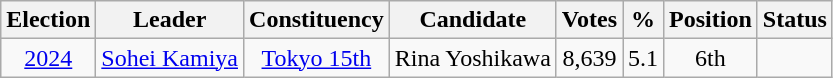<table class="wikitable" style="text-align:center">
<tr>
<th>Election</th>
<th>Leader</th>
<th>Constituency</th>
<th>Candidate</th>
<th>Votes</th>
<th>%</th>
<th>Position</th>
<th>Status</th>
</tr>
<tr>
<td><a href='#'>2024</a></td>
<td><a href='#'>Sohei Kamiya</a></td>
<td><a href='#'>Tokyo 15th</a></td>
<td>Rina Yoshikawa</td>
<td>8,639</td>
<td>5.1</td>
<td>6th</td>
<td></td>
</tr>
</table>
